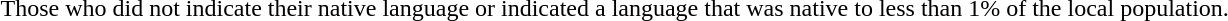<table>
<tr>
<td> Those who did not indicate their native language or indicated a language that was native to less than 1% of the local population.</td>
</tr>
</table>
